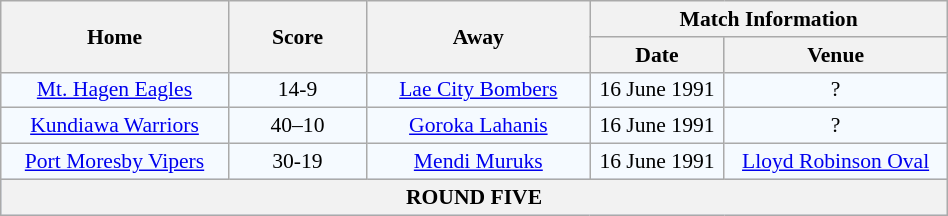<table class="wikitable" width="50%" style="border-collapse:collapse; font-size:90%; text-align:center;">
<tr>
<th rowspan="2" width="10%">Home</th>
<th rowspan="2" width="6%">Score</th>
<th rowspan="2" width="10%">Away</th>
<th colspan="2">Match Information</th>
</tr>
<tr bgcolor="#CCCCCC">
<th width="6%">Date</th>
<th width="10%">Venue</th>
</tr>
<tr bgcolor="#F5FAFF">
<td><a href='#'>Mt. Hagen Eagles</a></td>
<td>14-9</td>
<td> <a href='#'>Lae City Bombers</a></td>
<td>16 June 1991</td>
<td>?</td>
</tr>
<tr bgcolor="#F5FAFF">
<td><a href='#'>Kundiawa Warriors</a></td>
<td>40–10</td>
<td><a href='#'>Goroka Lahanis</a></td>
<td>16 June 1991</td>
<td>?</td>
</tr>
<tr bgcolor="#F5FAFF">
<td> <a href='#'>Port Moresby Vipers</a></td>
<td>30-19</td>
<td><a href='#'>Mendi Muruks</a></td>
<td>16 June 1991</td>
<td><a href='#'>Lloyd Robinson Oval</a></td>
</tr>
<tr bgcolor="#C1D8FF">
<th colspan="5"><strong>ROUND FIVE</strong> </th>
</tr>
</table>
